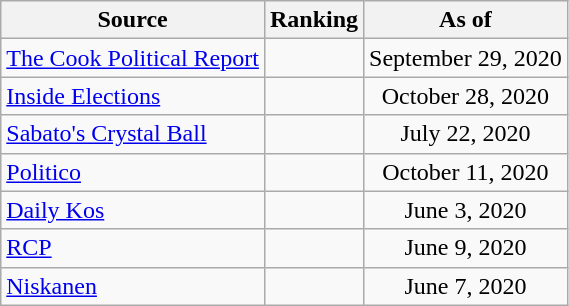<table class="wikitable" style="text-align:center">
<tr>
<th>Source</th>
<th>Ranking</th>
<th>As of</th>
</tr>
<tr>
<td align=left><a href='#'>The Cook Political Report</a></td>
<td></td>
<td>September 29, 2020</td>
</tr>
<tr>
<td align=left><a href='#'>Inside Elections</a></td>
<td></td>
<td>October 28, 2020</td>
</tr>
<tr>
<td align=left><a href='#'>Sabato's Crystal Ball</a></td>
<td></td>
<td>July 22, 2020</td>
</tr>
<tr>
<td align="left"><a href='#'>Politico</a></td>
<td></td>
<td>October 11, 2020</td>
</tr>
<tr>
<td align="left"><a href='#'>Daily Kos</a></td>
<td></td>
<td>June 3, 2020</td>
</tr>
<tr>
<td align="left"><a href='#'>RCP</a></td>
<td></td>
<td>June 9, 2020</td>
</tr>
<tr>
<td align="left"><a href='#'>Niskanen</a></td>
<td></td>
<td>June 7, 2020</td>
</tr>
</table>
